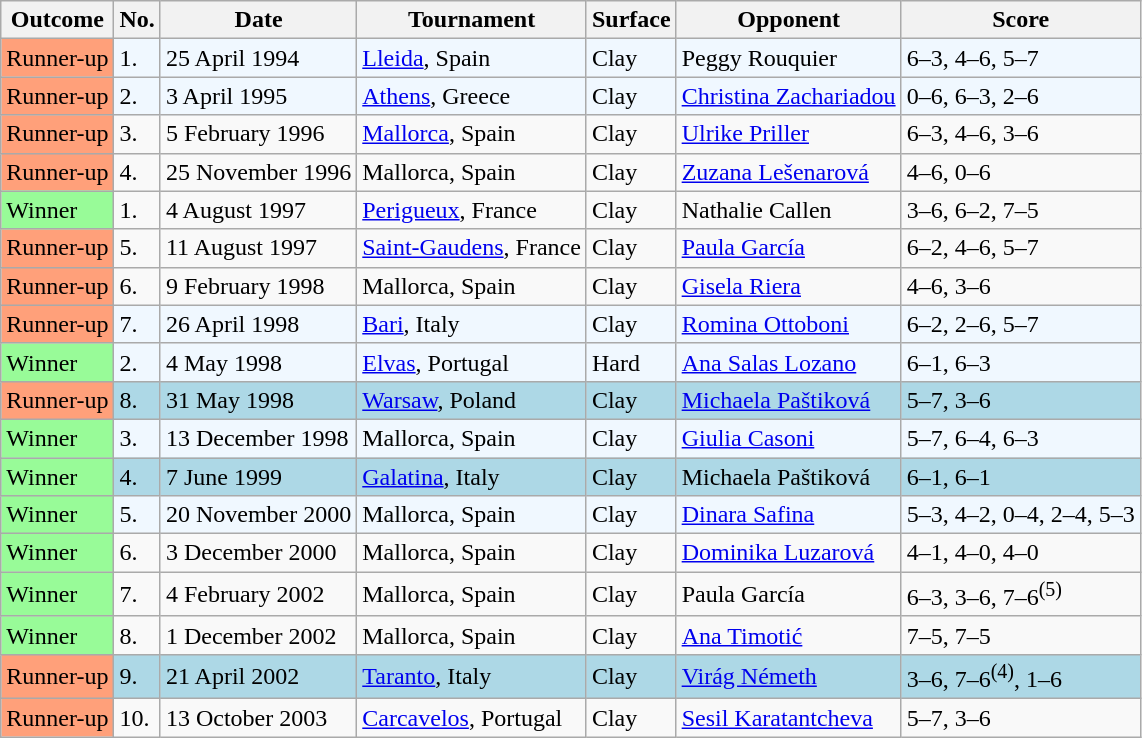<table class="sortable wikitable">
<tr>
<th>Outcome</th>
<th>No.</th>
<th>Date</th>
<th>Tournament</th>
<th>Surface</th>
<th>Opponent</th>
<th class="unsortable">Score</th>
</tr>
<tr style="background:#f0f8ff;">
<td bgcolor="FFA07A">Runner-up</td>
<td>1.</td>
<td>25 April 1994</td>
<td><a href='#'>Lleida</a>, Spain</td>
<td>Clay</td>
<td> Peggy Rouquier</td>
<td>6–3, 4–6, 5–7</td>
</tr>
<tr style="background:#f0f8ff;">
<td bgcolor="FFA07A">Runner-up</td>
<td>2.</td>
<td>3 April 1995</td>
<td><a href='#'>Athens</a>, Greece</td>
<td>Clay</td>
<td> <a href='#'>Christina Zachariadou</a></td>
<td>0–6, 6–3, 2–6</td>
</tr>
<tr>
<td bgcolor="FFA07A">Runner-up</td>
<td>3.</td>
<td>5 February 1996</td>
<td><a href='#'>Mallorca</a>, Spain</td>
<td>Clay</td>
<td> <a href='#'>Ulrike Priller</a></td>
<td>6–3, 4–6, 3–6</td>
</tr>
<tr>
<td bgcolor="FFA07A">Runner-up</td>
<td>4.</td>
<td>25 November 1996</td>
<td>Mallorca, Spain</td>
<td>Clay</td>
<td> <a href='#'>Zuzana Lešenarová</a></td>
<td>4–6, 0–6</td>
</tr>
<tr>
<td bgcolor=98FB98>Winner</td>
<td>1.</td>
<td>4 August 1997</td>
<td><a href='#'>Perigueux</a>, France</td>
<td>Clay</td>
<td> Nathalie Callen</td>
<td>3–6, 6–2, 7–5</td>
</tr>
<tr>
<td bgcolor="FFA07A">Runner-up</td>
<td>5.</td>
<td>11 August 1997</td>
<td><a href='#'>Saint-Gaudens</a>, France</td>
<td>Clay</td>
<td> <a href='#'>Paula García</a></td>
<td>6–2, 4–6, 5–7</td>
</tr>
<tr>
<td bgcolor="FFA07A">Runner-up</td>
<td>6.</td>
<td>9 February 1998</td>
<td>Mallorca, Spain</td>
<td>Clay</td>
<td> <a href='#'>Gisela Riera</a></td>
<td>4–6, 3–6</td>
</tr>
<tr style="background:#f0f8ff;">
<td bgcolor="FFA07A">Runner-up</td>
<td>7.</td>
<td>26 April 1998</td>
<td><a href='#'>Bari</a>, Italy</td>
<td>Clay</td>
<td> <a href='#'>Romina Ottoboni</a></td>
<td>6–2, 2–6, 5–7</td>
</tr>
<tr style="background:#f0f8ff;">
<td bgcolor=98FB98>Winner</td>
<td>2.</td>
<td>4 May 1998</td>
<td><a href='#'>Elvas</a>, Portugal</td>
<td>Hard</td>
<td> <a href='#'>Ana Salas Lozano</a></td>
<td>6–1, 6–3</td>
</tr>
<tr style="background:lightblue;">
<td bgcolor="FFA07A">Runner-up</td>
<td>8.</td>
<td>31 May 1998</td>
<td><a href='#'>Warsaw</a>, Poland</td>
<td>Clay</td>
<td> <a href='#'>Michaela Paštiková</a></td>
<td>5–7, 3–6</td>
</tr>
<tr style="background:#f0f8ff;">
<td bgcolor=98FB98>Winner</td>
<td>3.</td>
<td>13 December 1998</td>
<td>Mallorca, Spain</td>
<td>Clay</td>
<td> <a href='#'>Giulia Casoni</a></td>
<td>5–7, 6–4, 6–3</td>
</tr>
<tr style="background:lightblue;">
<td bgcolor=98FB98>Winner</td>
<td>4.</td>
<td>7 June 1999</td>
<td><a href='#'>Galatina</a>, Italy</td>
<td>Clay</td>
<td> Michaela Paštiková</td>
<td>6–1, 6–1</td>
</tr>
<tr style="background:#f0f8ff;">
<td bgcolor=98FB98>Winner</td>
<td>5.</td>
<td>20 November 2000</td>
<td>Mallorca, Spain</td>
<td>Clay</td>
<td> <a href='#'>Dinara Safina</a></td>
<td>5–3, 4–2, 0–4, 2–4, 5–3</td>
</tr>
<tr>
<td bgcolor=98FB98>Winner</td>
<td>6.</td>
<td>3 December 2000</td>
<td>Mallorca, Spain</td>
<td>Clay</td>
<td> <a href='#'>Dominika Luzarová</a></td>
<td>4–1, 4–0, 4–0</td>
</tr>
<tr>
<td bgcolor=98FB98>Winner</td>
<td>7.</td>
<td>4 February 2002</td>
<td>Mallorca, Spain</td>
<td>Clay</td>
<td> Paula García</td>
<td>6–3, 3–6, 7–6<sup>(5)</sup></td>
</tr>
<tr>
<td bgcolor=98FB98>Winner</td>
<td>8.</td>
<td>1 December 2002</td>
<td>Mallorca, Spain</td>
<td>Clay</td>
<td> <a href='#'>Ana Timotić</a></td>
<td>7–5, 7–5</td>
</tr>
<tr style="background:lightblue;">
<td bgcolor="FFA07A">Runner-up</td>
<td>9.</td>
<td>21 April 2002</td>
<td><a href='#'>Taranto</a>, Italy</td>
<td>Clay</td>
<td> <a href='#'>Virág Németh</a></td>
<td>3–6, 7–6<sup>(4)</sup>, 1–6</td>
</tr>
<tr>
<td bgcolor="FFA07A">Runner-up</td>
<td>10.</td>
<td>13 October 2003</td>
<td><a href='#'>Carcavelos</a>, Portugal</td>
<td>Clay</td>
<td> <a href='#'>Sesil Karatantcheva</a></td>
<td>5–7, 3–6</td>
</tr>
</table>
